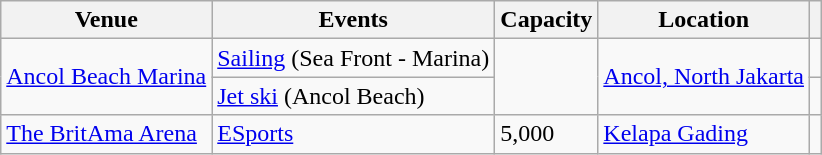<table class="wikitable">
<tr>
<th>Venue</th>
<th>Events</th>
<th>Capacity</th>
<th>Location</th>
<th></th>
</tr>
<tr>
<td rowspan="2"><a href='#'>Ancol Beach Marina</a></td>
<td><a href='#'>Sailing</a> (Sea Front - Marina)</td>
<td rowspan="2"></td>
<td rowspan="2"><a href='#'>Ancol, North Jakarta</a></td>
<td></td>
</tr>
<tr>
<td><a href='#'>Jet ski</a> (Ancol Beach)</td>
<td></td>
</tr>
<tr>
<td><a href='#'>The BritAma Arena</a></td>
<td><a href='#'>ESports</a></td>
<td>5,000</td>
<td><a href='#'>Kelapa Gading</a></td>
<td></td>
</tr>
</table>
